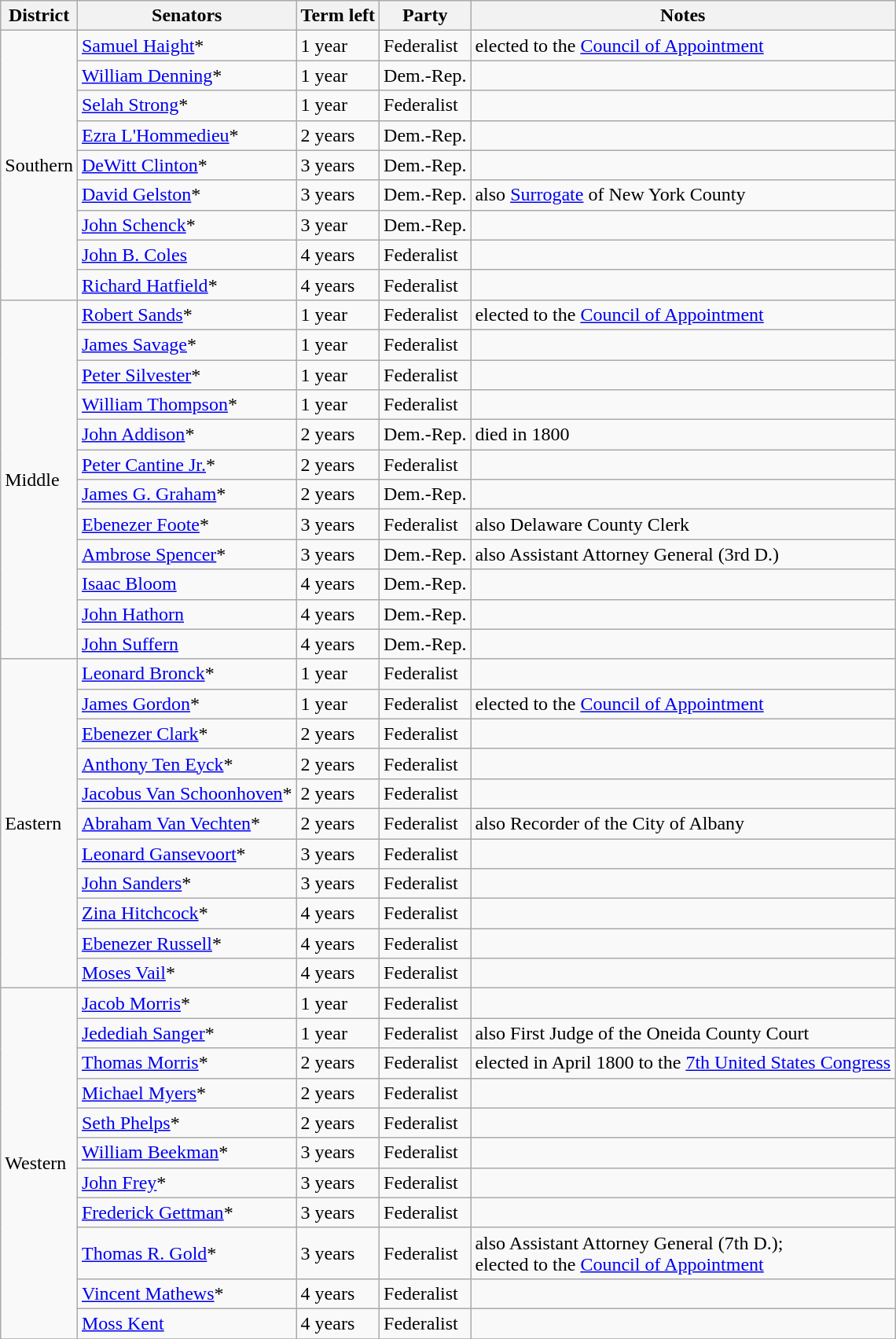<table class=wikitable>
<tr>
<th>District</th>
<th>Senators</th>
<th>Term left</th>
<th>Party</th>
<th>Notes</th>
</tr>
<tr>
<td rowspan="9">Southern</td>
<td><a href='#'>Samuel Haight</a>*</td>
<td>1 year</td>
<td>Federalist</td>
<td>elected to the <a href='#'>Council of Appointment</a></td>
</tr>
<tr>
<td><a href='#'>William Denning</a>*</td>
<td>1 year</td>
<td>Dem.-Rep.</td>
<td></td>
</tr>
<tr>
<td><a href='#'>Selah Strong</a>*</td>
<td>1 year</td>
<td>Federalist</td>
<td></td>
</tr>
<tr>
<td><a href='#'>Ezra L'Hommedieu</a>*</td>
<td>2 years</td>
<td>Dem.-Rep.</td>
<td></td>
</tr>
<tr>
<td><a href='#'>DeWitt Clinton</a>*</td>
<td>3 years</td>
<td>Dem.-Rep.</td>
<td></td>
</tr>
<tr>
<td><a href='#'>David Gelston</a>*</td>
<td>3 years</td>
<td>Dem.-Rep.</td>
<td>also <a href='#'>Surrogate</a> of New York County</td>
</tr>
<tr>
<td><a href='#'>John Schenck</a>*</td>
<td>3 year</td>
<td>Dem.-Rep.</td>
<td></td>
</tr>
<tr>
<td><a href='#'>John B. Coles</a></td>
<td>4 years</td>
<td>Federalist</td>
<td></td>
</tr>
<tr>
<td><a href='#'>Richard Hatfield</a>*</td>
<td>4 years</td>
<td>Federalist</td>
<td></td>
</tr>
<tr>
<td rowspan="12">Middle</td>
<td><a href='#'>Robert Sands</a>*</td>
<td>1 year</td>
<td>Federalist</td>
<td>elected to the <a href='#'>Council of Appointment</a></td>
</tr>
<tr>
<td><a href='#'>James Savage</a>*</td>
<td>1 year</td>
<td>Federalist</td>
<td></td>
</tr>
<tr>
<td><a href='#'>Peter Silvester</a>*</td>
<td>1 year</td>
<td>Federalist</td>
<td></td>
</tr>
<tr>
<td><a href='#'>William Thompson</a>*</td>
<td>1 year</td>
<td>Federalist</td>
<td></td>
</tr>
<tr>
<td><a href='#'>John Addison</a>*</td>
<td>2 years</td>
<td>Dem.-Rep.</td>
<td>died in 1800</td>
</tr>
<tr>
<td><a href='#'>Peter Cantine Jr.</a>*</td>
<td>2 years</td>
<td>Federalist</td>
<td></td>
</tr>
<tr>
<td><a href='#'>James G. Graham</a>*</td>
<td>2 years</td>
<td>Dem.-Rep.</td>
<td></td>
</tr>
<tr>
<td><a href='#'>Ebenezer Foote</a>*</td>
<td>3 years</td>
<td>Federalist</td>
<td>also Delaware County Clerk</td>
</tr>
<tr>
<td><a href='#'>Ambrose Spencer</a>*</td>
<td>3 years</td>
<td>Dem.-Rep.</td>
<td>also Assistant Attorney General (3rd D.)</td>
</tr>
<tr>
<td><a href='#'>Isaac Bloom</a></td>
<td>4 years</td>
<td>Dem.-Rep.</td>
<td></td>
</tr>
<tr>
<td><a href='#'>John Hathorn</a></td>
<td>4 years</td>
<td>Dem.-Rep.</td>
<td></td>
</tr>
<tr>
<td><a href='#'>John Suffern</a></td>
<td>4 years</td>
<td>Dem.-Rep.</td>
<td></td>
</tr>
<tr>
<td rowspan="11">Eastern</td>
<td><a href='#'>Leonard Bronck</a>*</td>
<td>1 year</td>
<td>Federalist</td>
<td></td>
</tr>
<tr>
<td><a href='#'>James Gordon</a>*</td>
<td>1 year</td>
<td>Federalist</td>
<td>elected to the <a href='#'>Council of Appointment</a></td>
</tr>
<tr>
<td><a href='#'>Ebenezer Clark</a>*</td>
<td>2 years</td>
<td>Federalist</td>
<td></td>
</tr>
<tr>
<td><a href='#'>Anthony Ten Eyck</a>*</td>
<td>2 years</td>
<td>Federalist</td>
<td></td>
</tr>
<tr>
<td nowrap><a href='#'>Jacobus Van Schoonhoven</a>*</td>
<td>2 years</td>
<td>Federalist</td>
<td></td>
</tr>
<tr>
<td><a href='#'>Abraham Van Vechten</a>*</td>
<td>2 years</td>
<td>Federalist</td>
<td>also Recorder of the City of Albany</td>
</tr>
<tr>
<td><a href='#'>Leonard Gansevoort</a>*</td>
<td>3 years</td>
<td>Federalist</td>
<td></td>
</tr>
<tr>
<td><a href='#'>John Sanders</a>*</td>
<td>3 years</td>
<td>Federalist</td>
<td></td>
</tr>
<tr>
<td><a href='#'>Zina Hitchcock</a>*</td>
<td>4 years</td>
<td>Federalist</td>
<td></td>
</tr>
<tr>
<td><a href='#'>Ebenezer Russell</a>*</td>
<td>4 years</td>
<td>Federalist</td>
<td></td>
</tr>
<tr>
<td><a href='#'>Moses Vail</a>*</td>
<td>4 years</td>
<td>Federalist</td>
<td></td>
</tr>
<tr>
<td rowspan="11">Western</td>
<td><a href='#'>Jacob Morris</a>*</td>
<td>1 year</td>
<td>Federalist</td>
<td></td>
</tr>
<tr>
<td><a href='#'>Jedediah Sanger</a>*</td>
<td>1 year</td>
<td>Federalist</td>
<td>also First Judge of the Oneida County Court</td>
</tr>
<tr>
<td><a href='#'>Thomas Morris</a>*</td>
<td>2 years</td>
<td>Federalist</td>
<td>elected in April 1800 to the <a href='#'>7th United States Congress</a></td>
</tr>
<tr>
<td><a href='#'>Michael Myers</a>*</td>
<td>2 years</td>
<td>Federalist</td>
<td></td>
</tr>
<tr>
<td><a href='#'>Seth Phelps</a>*</td>
<td>2 years</td>
<td>Federalist</td>
<td></td>
</tr>
<tr>
<td><a href='#'>William Beekman</a>*</td>
<td>3 years</td>
<td>Federalist</td>
<td></td>
</tr>
<tr>
<td><a href='#'>John Frey</a>*</td>
<td>3 years</td>
<td>Federalist</td>
<td></td>
</tr>
<tr>
<td><a href='#'>Frederick Gettman</a>*</td>
<td>3 years</td>
<td>Federalist</td>
<td></td>
</tr>
<tr>
<td><a href='#'>Thomas R. Gold</a>*</td>
<td>3 years</td>
<td>Federalist</td>
<td>also Assistant Attorney General (7th D.); <br>elected to the <a href='#'>Council of Appointment</a></td>
</tr>
<tr>
<td><a href='#'>Vincent Mathews</a>*</td>
<td>4 years</td>
<td>Federalist</td>
<td></td>
</tr>
<tr>
<td><a href='#'>Moss Kent</a></td>
<td>4 years</td>
<td>Federalist</td>
<td></td>
</tr>
<tr>
</tr>
</table>
